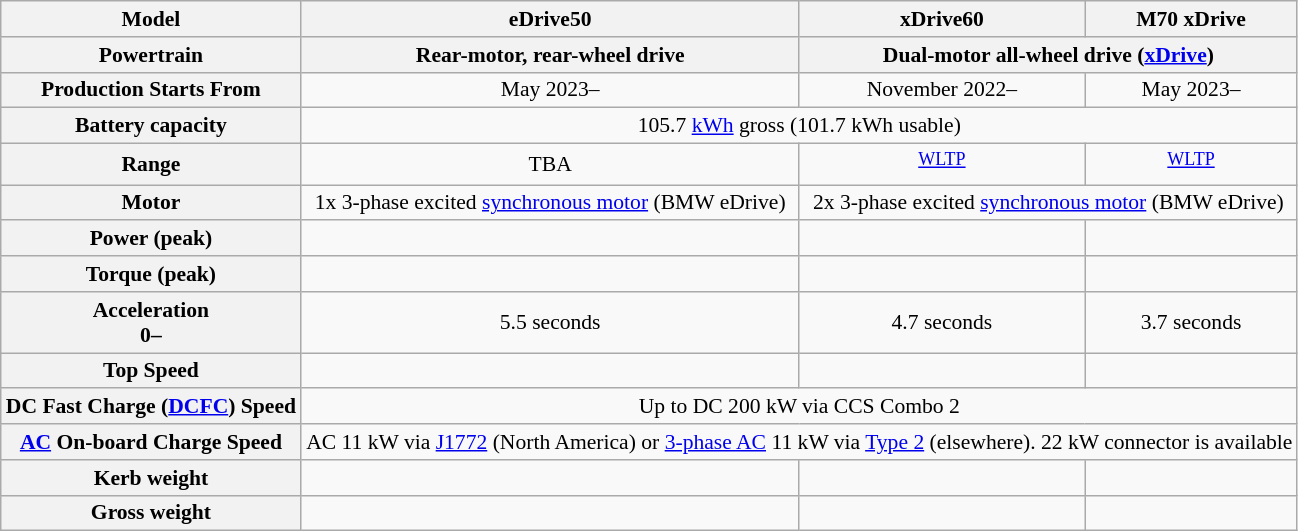<table class="wikitable" style="text-align:center; font-size:90%;">
<tr>
<th>Model</th>
<th>eDrive50</th>
<th>xDrive60</th>
<th>M70 xDrive</th>
</tr>
<tr>
<th>Powertrain</th>
<th>Rear-motor, rear-wheel drive</th>
<th colspan="2">Dual-motor all-wheel drive (<a href='#'>xDrive</a>)</th>
</tr>
<tr>
<th>Production Starts From</th>
<td>May 2023–</td>
<td>November 2022–</td>
<td>May 2023–</td>
</tr>
<tr>
<th>Battery capacity</th>
<td colspan="3">105.7 <a href='#'>kWh</a> gross (101.7 kWh usable)</td>
</tr>
<tr>
<th>Range</th>
<td>TBA</td>
<td><sup><a href='#'>WLTP</a></sup></td>
<td><sup><a href='#'>WLTP</a></sup></td>
</tr>
<tr>
<th>Motor</th>
<td colspan="1">1x 3-phase excited <a href='#'>synchronous motor</a> (BMW eDrive)</td>
<td colspan="2">2x 3-phase excited <a href='#'>synchronous motor</a> (BMW eDrive)</td>
</tr>
<tr>
<th>Power (peak)</th>
<td></td>
<td></td>
<td></td>
</tr>
<tr>
<th>Torque (peak)</th>
<td></td>
<td></td>
<td></td>
</tr>
<tr>
<th>Acceleration<br>0–</th>
<td>5.5 seconds</td>
<td>4.7 seconds</td>
<td>3.7 seconds</td>
</tr>
<tr>
<th>Top Speed</th>
<td></td>
<td></td>
<td></td>
</tr>
<tr>
<th>DC Fast Charge (<a href='#'>DCFC</a>) Speed</th>
<td colspan="3">Up to DC 200 kW via CCS Combo 2</td>
</tr>
<tr>
<th><a href='#'>AC</a> On-board Charge Speed</th>
<td colspan="3">AC 11 kW via <a href='#'>J1772</a> (North America) or <a href='#'>3-phase AC</a> 11 kW via <a href='#'>Type 2</a> (elsewhere). 22 kW connector is available</td>
</tr>
<tr>
<th>Kerb weight</th>
<td></td>
<td></td>
<td></td>
</tr>
<tr>
<th>Gross weight</th>
<td></td>
<td></td>
<td></td>
</tr>
</table>
